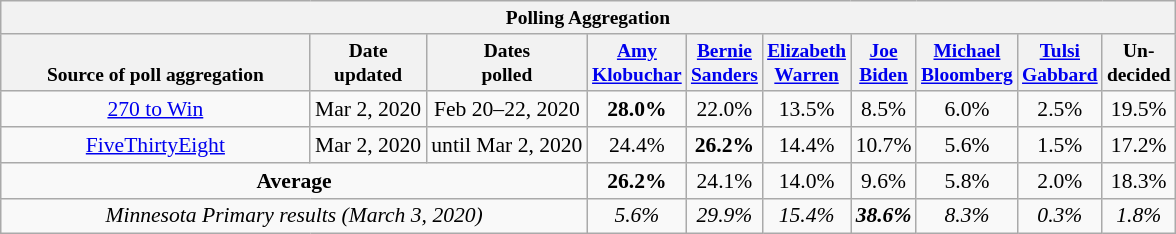<table class="wikitable" style="font-size:90%;text-align:center;">
<tr style="vertical-align:bottom; font-size:90%;">
<th colspan= 13>Polling Aggregation</th>
</tr>
<tr style="vertical-align:bottom; font-size:90%;">
<th style="width:200px;">Source of poll aggregation</th>
<th>Date<br>updated</th>
<th>Dates<br>polled</th>
<th><a href='#'>Amy<br>Klobuchar</a></th>
<th><a href='#'>Bernie<br>Sanders</a></th>
<th><a href='#'>Elizabeth<br>Warren</a></th>
<th><a href='#'>Joe<br>Biden</a></th>
<th><a href='#'>Michael<br>Bloomberg</a></th>
<th><a href='#'>Tulsi<br>Gabbard</a></th>
<th>Un-<br>decided</th>
</tr>
<tr>
<td><a href='#'>270 to Win</a></td>
<td>Mar 2, 2020</td>
<td>Feb 20–22, 2020</td>
<td><strong>28.0%</strong></td>
<td>22.0%</td>
<td>13.5%</td>
<td>8.5%</td>
<td>6.0%</td>
<td>2.5%</td>
<td>19.5%</td>
</tr>
<tr>
<td><a href='#'>FiveThirtyEight</a></td>
<td>Mar 2, 2020</td>
<td>until Mar 2, 2020</td>
<td>24.4%</td>
<td><strong>26.2%</strong></td>
<td>14.4%</td>
<td>10.7%</td>
<td>5.6%</td>
<td>1.5%</td>
<td>17.2%</td>
</tr>
<tr>
<td colspan=3><strong>Average</strong></td>
<td><strong>26.2%</strong></td>
<td>24.1%</td>
<td>14.0%</td>
<td>9.6%</td>
<td>5.8%</td>
<td>2.0%</td>
<td>18.3%</td>
</tr>
<tr>
<td colspan=3><em>Minnesota Primary results (March 3, 2020)</em></td>
<td><em>5.6%</em></td>
<td><em>29.9%</em></td>
<td><em>15.4%</em></td>
<td><strong><em>38.6%</em></strong></td>
<td><em>8.3%</em></td>
<td><em>0.3%</em></td>
<td><em>1.8%</em></td>
</tr>
</table>
